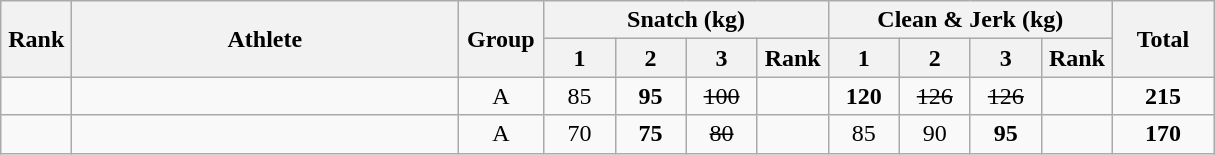<table class = "wikitable" style="text-align:center;">
<tr>
<th rowspan=2 width=40>Rank</th>
<th rowspan=2 width=250>Athlete</th>
<th rowspan=2 width=50>Group</th>
<th colspan=4>Snatch (kg)</th>
<th colspan=4>Clean & Jerk (kg)</th>
<th rowspan=2 width=60>Total</th>
</tr>
<tr>
<th width=40>1</th>
<th width=40>2</th>
<th width=40>3</th>
<th width=40>Rank</th>
<th width=40>1</th>
<th width=40>2</th>
<th width=40>3</th>
<th width=40>Rank</th>
</tr>
<tr>
<td></td>
<td align=left></td>
<td>A</td>
<td>85</td>
<td><strong>95</strong></td>
<td><s>100</s></td>
<td></td>
<td><strong>120</strong></td>
<td><s>126</s></td>
<td><s>126</s></td>
<td></td>
<td><strong>215</strong></td>
</tr>
<tr>
<td></td>
<td align=left></td>
<td>A</td>
<td>70</td>
<td><strong>75</strong></td>
<td><s>80</s></td>
<td></td>
<td>85</td>
<td>90</td>
<td><strong>95</strong></td>
<td></td>
<td><strong>170</strong></td>
</tr>
</table>
